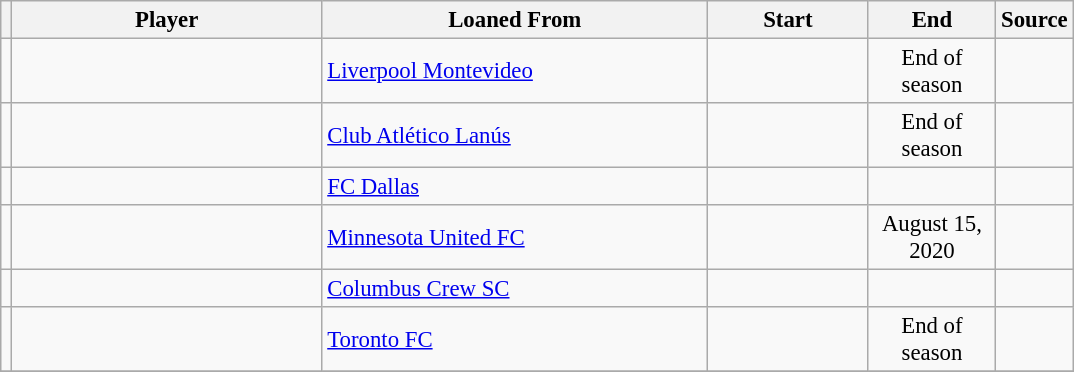<table class="wikitable plainrowheaders sortable" style="font-size:95%">
<tr>
<th></th>
<th scope="col" style="width:200px;">Player</th>
<th scope="col" style="width:250px;">Loaned From</th>
<th scope="col" style="width:100px;">Start</th>
<th scope="col" style="width:78px;">End</th>
<th>Source</th>
</tr>
<tr>
<td align=center></td>
<td></td>
<td> <a href='#'>Liverpool Montevideo</a></td>
<td align=center></td>
<td align=center>End of season</td>
<td align=center></td>
</tr>
<tr>
<td align=center></td>
<td></td>
<td> <a href='#'>Club Atlético Lanús</a></td>
<td align=center></td>
<td align=center>End of season</td>
<td align=center></td>
</tr>
<tr>
<td align=center></td>
<td></td>
<td> <a href='#'>FC Dallas</a></td>
<td align=center></td>
<td align=center></td>
<td align=center></td>
</tr>
<tr>
<td align=center></td>
<td></td>
<td> <a href='#'>Minnesota United FC</a></td>
<td align=center></td>
<td align=center>August 15, 2020</td>
<td align=center></td>
</tr>
<tr>
<td align=center></td>
<td></td>
<td> <a href='#'>Columbus Crew SC</a></td>
<td align=center></td>
<td align=center></td>
<td align=center></td>
</tr>
<tr>
<td align=center></td>
<td></td>
<td> <a href='#'>Toronto FC</a></td>
<td align=center></td>
<td align=center>End of season</td>
<td align=center></td>
</tr>
<tr>
</tr>
</table>
